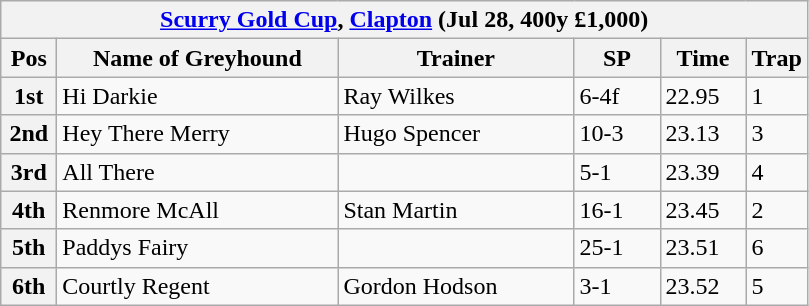<table class="wikitable">
<tr>
<th colspan="6"><a href='#'>Scurry Gold Cup</a>, <a href='#'>Clapton</a> (Jul 28, 400y £1,000)</th>
</tr>
<tr>
<th width=30>Pos</th>
<th width=180>Name of Greyhound</th>
<th width=150>Trainer</th>
<th width=50>SP</th>
<th width=50>Time</th>
<th width=30>Trap</th>
</tr>
<tr>
<th>1st</th>
<td>Hi Darkie</td>
<td>Ray Wilkes</td>
<td>6-4f</td>
<td>22.95</td>
<td>1</td>
</tr>
<tr>
<th>2nd</th>
<td>Hey There Merry</td>
<td>Hugo Spencer</td>
<td>10-3</td>
<td>23.13</td>
<td>3</td>
</tr>
<tr>
<th>3rd</th>
<td>All There</td>
<td></td>
<td>5-1</td>
<td>23.39</td>
<td>4</td>
</tr>
<tr>
<th>4th</th>
<td>Renmore McAll</td>
<td>Stan Martin</td>
<td>16-1</td>
<td>23.45</td>
<td>2</td>
</tr>
<tr>
<th>5th</th>
<td>Paddys Fairy</td>
<td></td>
<td>25-1</td>
<td>23.51</td>
<td>6</td>
</tr>
<tr>
<th>6th</th>
<td>Courtly Regent</td>
<td>Gordon Hodson</td>
<td>3-1</td>
<td>23.52</td>
<td>5</td>
</tr>
</table>
